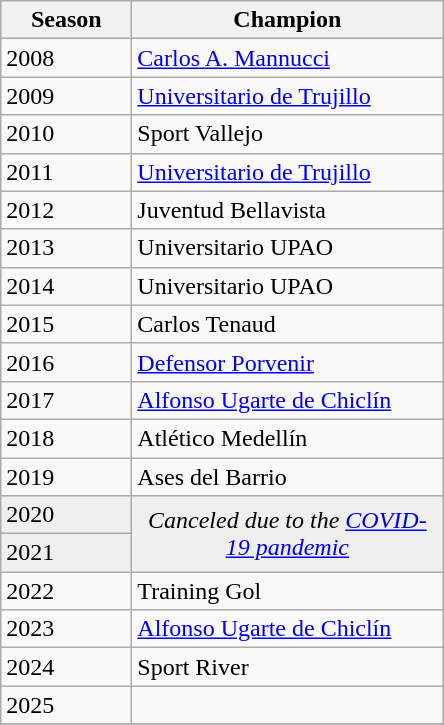<table class="wikitable sortable">
<tr>
<th width=80px>Season</th>
<th width=200px>Champion</th>
</tr>
<tr>
<td>2008</td>
<td><a href='#'>Carlos A. Mannucci</a></td>
</tr>
<tr>
<td>2009</td>
<td><a href='#'>Universitario de Trujillo</a></td>
</tr>
<tr>
<td>2010</td>
<td>Sport Vallejo</td>
</tr>
<tr>
<td>2011</td>
<td><a href='#'>Universitario de Trujillo</a></td>
</tr>
<tr>
<td>2012</td>
<td>Juventud Bellavista</td>
</tr>
<tr>
<td>2013</td>
<td>Universitario UPAO</td>
</tr>
<tr>
<td>2014</td>
<td>Universitario UPAO</td>
</tr>
<tr>
<td>2015</td>
<td>Carlos Tenaud</td>
</tr>
<tr>
<td>2016</td>
<td><a href='#'>Defensor Porvenir</a></td>
</tr>
<tr>
<td>2017</td>
<td><a href='#'>Alfonso Ugarte de Chiclín</a></td>
</tr>
<tr>
<td>2018</td>
<td>Atlético Medellín</td>
</tr>
<tr>
<td>2019</td>
<td>Ases del Barrio</td>
</tr>
<tr bgcolor=#efefef>
<td>2020</td>
<td rowspan=2 colspan="1" align=center><em>Canceled due to the <a href='#'>COVID-19 pandemic</a></em></td>
</tr>
<tr bgcolor=#efefef>
<td>2021</td>
</tr>
<tr>
<td>2022</td>
<td>Training Gol</td>
</tr>
<tr>
<td>2023</td>
<td><a href='#'>Alfonso Ugarte de Chiclín</a></td>
</tr>
<tr>
<td>2024</td>
<td>Sport River</td>
</tr>
<tr>
<td>2025</td>
<td></td>
</tr>
<tr>
</tr>
</table>
